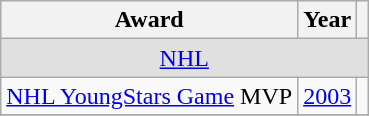<table class="wikitable">
<tr>
<th>Award</th>
<th>Year</th>
<th></th>
</tr>
<tr ALIGN="center" bgcolor="#e0e0e0">
<td colspan="3"><a href='#'>NHL</a></td>
</tr>
<tr>
<td><a href='#'>NHL YoungStars Game</a> MVP</td>
<td><a href='#'>2003</a></td>
<td></td>
</tr>
<tr>
</tr>
</table>
